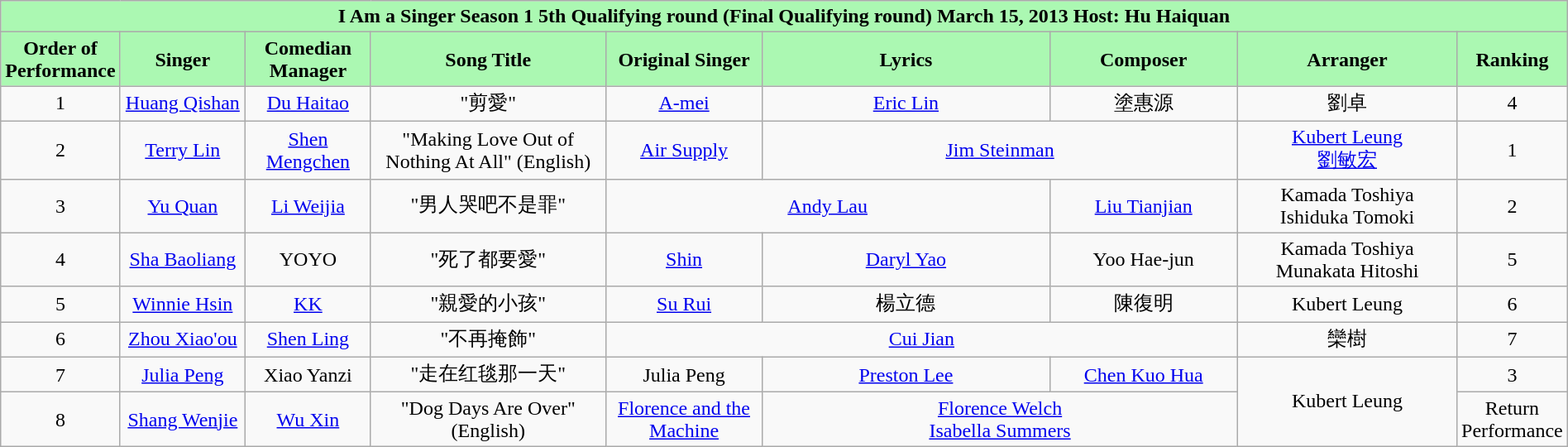<table class="wikitable sortable mw-collapsible" width="100%" style="text-align:center">
<tr align=center style="background:#ABF8B2">
<td colspan="9"><div><strong>I Am a Singer Season 1 5th Qualifying round (Final Qualifying round) March 15, 2013 Host: Hu Haiquan</strong></div></td>
</tr>
<tr align=center style="background:#ABF8B2">
<td style="width:5%"><strong>Order of Performance</strong></td>
<td style="width:8%"><strong>Singer</strong></td>
<td style="width:8%"><strong>Comedian Manager</strong></td>
<td style="width:15%"><strong>Song Title</strong></td>
<td style="width:10%"><strong>Original Singer</strong></td>
<td style=width:10%"><strong>Lyrics</strong></td>
<td style="width:12%"><strong>Composer</strong></td>
<td style="width:14%"><strong>Arranger</strong></td>
<td style="width:5%"><strong>Ranking</strong></td>
</tr>
<tr>
<td>1</td>
<td><a href='#'>Huang Qishan</a></td>
<td><a href='#'>Du Haitao</a></td>
<td>"剪愛"</td>
<td><a href='#'>A-mei</a></td>
<td><a href='#'>Eric Lin</a></td>
<td>塗惠源</td>
<td>劉卓</td>
<td>4</td>
</tr>
<tr>
<td>2</td>
<td><a href='#'>Terry Lin</a></td>
<td><a href='#'>Shen Mengchen</a></td>
<td>"Making Love Out of Nothing At All" (English)</td>
<td><a href='#'>Air Supply</a></td>
<td colspan="2"><a href='#'>Jim Steinman</a></td>
<td><a href='#'>Kubert Leung</a><br><a href='#'>劉敏宏</a></td>
<td>1</td>
</tr>
<tr>
<td>3</td>
<td><a href='#'>Yu Quan</a></td>
<td><a href='#'>Li Weijia</a></td>
<td>"男人哭吧不是罪"</td>
<td colspan="2"><a href='#'>Andy Lau</a></td>
<td><a href='#'>Liu Tianjian</a></td>
<td>Kamada Toshiya<br>Ishiduka Tomoki</td>
<td>2</td>
</tr>
<tr>
<td>4</td>
<td><a href='#'>Sha Baoliang</a></td>
<td>YOYO</td>
<td>"死了都要愛"</td>
<td><a href='#'>Shin</a></td>
<td><a href='#'>Daryl Yao</a></td>
<td>Yoo Hae-jun</td>
<td>Kamada Toshiya<br>Munakata Hitoshi</td>
<td>5</td>
</tr>
<tr>
<td>5</td>
<td><a href='#'>Winnie Hsin</a></td>
<td><a href='#'>KK</a></td>
<td>"親愛的小孩"</td>
<td><a href='#'>Su Rui</a></td>
<td>楊立德</td>
<td>陳復明</td>
<td>Kubert Leung</td>
<td>6</td>
</tr>
<tr>
<td>6</td>
<td><a href='#'>Zhou Xiao'ou</a></td>
<td><a href='#'>Shen Ling</a></td>
<td>"不再掩飾"</td>
<td colspan="3"><a href='#'>Cui Jian</a></td>
<td>欒樹</td>
<td>7</td>
</tr>
<tr>
<td>7</td>
<td><a href='#'>Julia Peng</a></td>
<td>Xiao Yanzi</td>
<td>"走在红毯那一天"</td>
<td>Julia Peng</td>
<td><a href='#'>Preston Lee</a></td>
<td><a href='#'>Chen Kuo Hua</a></td>
<td rowspan=2>Kubert Leung</td>
<td>3</td>
</tr>
<tr>
<td>8</td>
<td><a href='#'>Shang Wenjie</a></td>
<td><a href='#'>Wu Xin</a></td>
<td>"Dog Days Are Over" (English)</td>
<td><a href='#'>Florence and the Machine</a></td>
<td colspan="2"><a href='#'>Florence Welch</a><br><a href='#'>Isabella Summers</a></td>
<td>Return Performance</td>
</tr>
</table>
